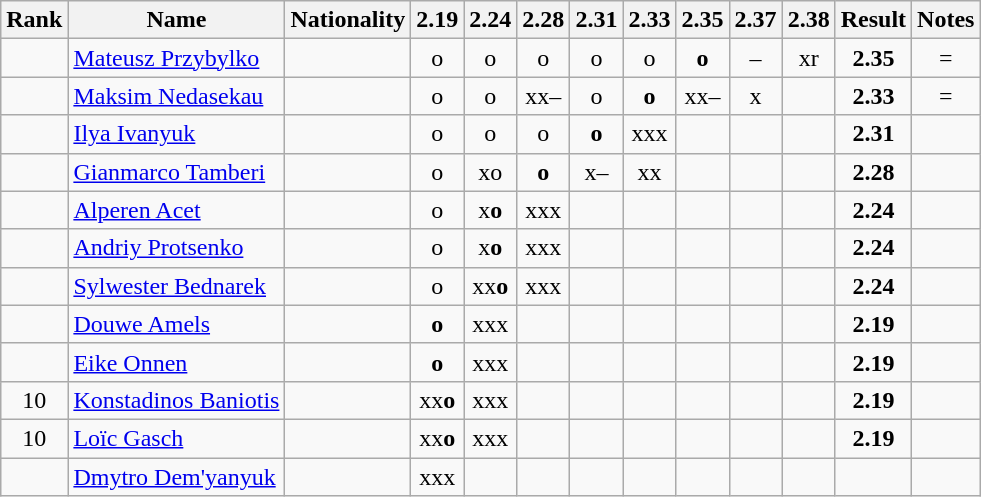<table class="wikitable sortable" style="text-align:center">
<tr>
<th>Rank</th>
<th>Name</th>
<th>Nationality</th>
<th>2.19</th>
<th>2.24</th>
<th>2.28</th>
<th>2.31</th>
<th>2.33</th>
<th>2.35</th>
<th>2.37</th>
<th>2.38</th>
<th>Result</th>
<th>Notes</th>
</tr>
<tr>
<td></td>
<td align=left><a href='#'>Mateusz Przybylko</a></td>
<td align=left></td>
<td>o</td>
<td>o</td>
<td>o</td>
<td>o</td>
<td>o</td>
<td><strong>o</strong></td>
<td>–</td>
<td>xr</td>
<td><strong>2.35</strong></td>
<td>=</td>
</tr>
<tr>
<td></td>
<td align=left><a href='#'>Maksim Nedasekau</a></td>
<td align=left></td>
<td>o</td>
<td>o</td>
<td>xx–</td>
<td>o</td>
<td><strong>o</strong></td>
<td>xx–</td>
<td>x</td>
<td></td>
<td><strong>2.33</strong></td>
<td>=</td>
</tr>
<tr>
<td></td>
<td align=left><a href='#'>Ilya Ivanyuk</a></td>
<td align=left></td>
<td>o</td>
<td>o</td>
<td>o</td>
<td><strong>o</strong></td>
<td>xxx</td>
<td></td>
<td></td>
<td></td>
<td><strong>2.31</strong></td>
<td></td>
</tr>
<tr>
<td></td>
<td align=left><a href='#'>Gianmarco Tamberi</a></td>
<td align=left></td>
<td>o</td>
<td>xo</td>
<td><strong>o</strong></td>
<td>x–</td>
<td>xx</td>
<td></td>
<td></td>
<td></td>
<td><strong>2.28</strong></td>
<td></td>
</tr>
<tr>
<td></td>
<td align=left><a href='#'>Alperen Acet</a></td>
<td align=left></td>
<td>o</td>
<td>x<strong>o</strong></td>
<td>xxx</td>
<td></td>
<td></td>
<td></td>
<td></td>
<td></td>
<td><strong>2.24</strong></td>
<td></td>
</tr>
<tr>
<td></td>
<td align=left><a href='#'>Andriy Protsenko</a></td>
<td align=left></td>
<td>o</td>
<td>x<strong>o</strong></td>
<td>xxx</td>
<td></td>
<td></td>
<td></td>
<td></td>
<td></td>
<td><strong>2.24</strong></td>
<td></td>
</tr>
<tr>
<td></td>
<td align=left><a href='#'>Sylwester Bednarek</a></td>
<td align=left></td>
<td>o</td>
<td>xx<strong>o</strong></td>
<td>xxx</td>
<td></td>
<td></td>
<td></td>
<td></td>
<td></td>
<td><strong>2.24</strong></td>
<td></td>
</tr>
<tr>
<td></td>
<td align=left><a href='#'>Douwe Amels</a></td>
<td align=left></td>
<td><strong>o</strong></td>
<td>xxx</td>
<td></td>
<td></td>
<td></td>
<td></td>
<td></td>
<td></td>
<td><strong>2.19</strong></td>
<td></td>
</tr>
<tr>
<td></td>
<td align=left><a href='#'>Eike Onnen</a></td>
<td align=left></td>
<td><strong>o</strong></td>
<td>xxx</td>
<td></td>
<td></td>
<td></td>
<td></td>
<td></td>
<td></td>
<td><strong>2.19</strong></td>
<td></td>
</tr>
<tr>
<td>10</td>
<td align=left><a href='#'>Konstadinos Baniotis</a></td>
<td align=left></td>
<td>xx<strong>o</strong></td>
<td>xxx</td>
<td></td>
<td></td>
<td></td>
<td></td>
<td></td>
<td></td>
<td><strong>2.19</strong></td>
<td></td>
</tr>
<tr>
<td>10</td>
<td align=left><a href='#'>Loïc Gasch</a></td>
<td align=left></td>
<td>xx<strong>o</strong></td>
<td>xxx</td>
<td></td>
<td></td>
<td></td>
<td></td>
<td></td>
<td></td>
<td><strong>2.19</strong></td>
<td></td>
</tr>
<tr>
<td></td>
<td align=left><a href='#'>Dmytro Dem'yanyuk</a></td>
<td align=left></td>
<td>xxx</td>
<td></td>
<td></td>
<td></td>
<td></td>
<td></td>
<td></td>
<td></td>
<td><strong></strong></td>
<td></td>
</tr>
</table>
